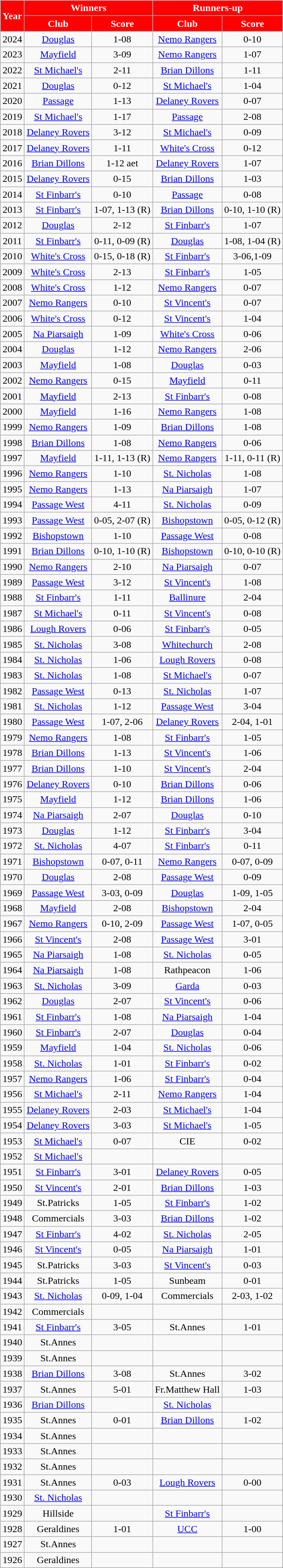<table class="wikitable sortable" style="text-align:center">
<tr>
<th rowspan="2" style="background:red;color:white" scope="col" !>Year</th>
<th colspan="2" style="background:red;color:white" scope="col" !>Winners</th>
<th colspan="2" style="background:red;color:white" scope="col" !>Runners-up</th>
</tr>
<tr>
<th style="background:red;color:white" scope="col" !>Club</th>
<th style="background:red;color:white" scope="col" !>Score</th>
<th style="background:red;color:white" scope="col" !>Club</th>
<th style="background:red;color:white" scope="col" !>Score</th>
</tr>
<tr>
<td>2024</td>
<td><a href='#'>Douglas</a></td>
<td>1-08</td>
<td><a href='#'>Nemo Rangers</a></td>
<td>0-10</td>
</tr>
<tr>
<td>2023</td>
<td><a href='#'>Mayfield</a></td>
<td>3-09</td>
<td><a href='#'>Nemo Rangers</a></td>
<td>1-07</td>
</tr>
<tr>
<td>2022</td>
<td><a href='#'>St Michael's</a></td>
<td>2-11</td>
<td><a href='#'>Brian Dillons</a></td>
<td>1-11</td>
</tr>
<tr>
<td>2021</td>
<td><a href='#'>Douglas</a></td>
<td>0-12</td>
<td><a href='#'>St Michael's</a></td>
<td>1-04</td>
</tr>
<tr>
<td>2020</td>
<td><a href='#'>Passage</a></td>
<td>1-13</td>
<td><a href='#'>Delaney Rovers</a></td>
<td>0-07</td>
</tr>
<tr>
<td>2019</td>
<td><a href='#'>St Michael's</a></td>
<td>1-17</td>
<td><a href='#'>Passage</a></td>
<td>2-08</td>
</tr>
<tr>
<td>2018</td>
<td><a href='#'>Delaney Rovers</a></td>
<td>3-12</td>
<td><a href='#'>St Michael's</a></td>
<td>0-09</td>
</tr>
<tr>
<td>2017</td>
<td><a href='#'>Delaney Rovers</a></td>
<td>1-11</td>
<td><a href='#'>White's Cross</a></td>
<td>0-12</td>
</tr>
<tr>
<td>2016</td>
<td><a href='#'>Brian Dillons</a></td>
<td>1-12 aet</td>
<td><a href='#'>Delaney Rovers</a></td>
<td>1-07</td>
</tr>
<tr>
<td>2015</td>
<td><a href='#'>Delaney Rovers</a></td>
<td>0-15</td>
<td><a href='#'>Brian Dillons</a></td>
<td>1-03</td>
</tr>
<tr>
<td>2014</td>
<td><a href='#'>St Finbarr's</a></td>
<td>0-10</td>
<td><a href='#'>Passage</a></td>
<td>0-08</td>
</tr>
<tr>
<td>2013</td>
<td><a href='#'>St Finbarr's</a></td>
<td>1-07, 1-13 (R)</td>
<td><a href='#'>Brian Dillons</a></td>
<td>0-10, 1-10 (R)</td>
</tr>
<tr>
<td>2012</td>
<td><a href='#'>Douglas</a></td>
<td>2-12</td>
<td><a href='#'>St Finbarr's</a></td>
<td>1-07</td>
</tr>
<tr>
<td>2011</td>
<td><a href='#'>St Finbarr's</a></td>
<td>0-11, 0-09 (R)</td>
<td><a href='#'>Douglas</a></td>
<td>1-08, 1-04 (R)</td>
</tr>
<tr>
<td>2010</td>
<td><a href='#'>White's Cross</a></td>
<td>0-15, 0-18 (R)</td>
<td><a href='#'>St Finbarr's</a></td>
<td>3-06,1-09</td>
</tr>
<tr>
<td>2009</td>
<td><a href='#'>White's Cross</a></td>
<td>2-13</td>
<td><a href='#'>St Finbarr's</a></td>
<td>1-05</td>
</tr>
<tr>
<td>2008</td>
<td><a href='#'>White's Cross</a></td>
<td>1-12</td>
<td><a href='#'>Nemo Rangers</a></td>
<td>0-07</td>
</tr>
<tr>
<td>2007</td>
<td><a href='#'>Nemo Rangers</a></td>
<td>0-10</td>
<td><a href='#'>St Vincent's</a></td>
<td>0-07</td>
</tr>
<tr>
<td>2006</td>
<td><a href='#'>White's Cross</a></td>
<td>0-12</td>
<td><a href='#'>St Vincent's</a></td>
<td>1-04</td>
</tr>
<tr>
<td>2005</td>
<td><a href='#'>Na Piarsaigh</a></td>
<td>1-09</td>
<td><a href='#'>White's Cross</a></td>
<td>0-06</td>
</tr>
<tr>
<td>2004</td>
<td><a href='#'>Douglas</a></td>
<td>1-12</td>
<td><a href='#'>Nemo Rangers</a></td>
<td>2-06</td>
</tr>
<tr>
<td>2003</td>
<td><a href='#'>Mayfield</a></td>
<td>1-08</td>
<td><a href='#'>Douglas</a></td>
<td>0-03</td>
</tr>
<tr>
<td>2002</td>
<td><a href='#'>Nemo Rangers</a></td>
<td>0-15</td>
<td><a href='#'>Mayfield</a></td>
<td>0-11</td>
</tr>
<tr>
<td>2001</td>
<td><a href='#'>Mayfield</a></td>
<td>2-13</td>
<td><a href='#'>St Finbarr's</a></td>
<td>0-08</td>
</tr>
<tr>
<td>2000</td>
<td><a href='#'>Mayfield</a></td>
<td>1-16</td>
<td><a href='#'>Nemo Rangers</a></td>
<td>1-08</td>
</tr>
<tr>
<td>1999</td>
<td><a href='#'>Nemo Rangers</a></td>
<td>1-09</td>
<td><a href='#'>Brian Dillons</a></td>
<td>1-08</td>
</tr>
<tr>
<td>1998</td>
<td><a href='#'>Brian Dillons</a></td>
<td>1-08</td>
<td><a href='#'>Nemo Rangers</a></td>
<td>0-06</td>
</tr>
<tr>
<td>1997</td>
<td><a href='#'>Mayfield</a></td>
<td>1-11, 1-13 (R)</td>
<td><a href='#'>Nemo Rangers</a></td>
<td>1-11, 0-11 (R)</td>
</tr>
<tr>
<td>1996</td>
<td><a href='#'>Nemo Rangers</a></td>
<td>1-10</td>
<td><a href='#'>St. Nicholas</a></td>
<td>1-08</td>
</tr>
<tr>
<td>1995</td>
<td><a href='#'>Nemo Rangers</a></td>
<td>1-13</td>
<td><a href='#'>Na Piarsaigh</a></td>
<td>1-07</td>
</tr>
<tr>
<td>1994</td>
<td><a href='#'>Passage West</a></td>
<td>4-11</td>
<td><a href='#'>St. Nicholas</a></td>
<td>0-09</td>
</tr>
<tr>
<td>1993</td>
<td><a href='#'>Passage West</a></td>
<td>0-05, 2-07 (R)</td>
<td><a href='#'>Bishopstown</a></td>
<td>0-05, 0-12 (R)</td>
</tr>
<tr>
<td>1992</td>
<td><a href='#'>Bishopstown</a></td>
<td>1-10</td>
<td><a href='#'>Passage West</a></td>
<td>0-08</td>
</tr>
<tr>
<td>1991</td>
<td><a href='#'>Brian Dillons</a></td>
<td>0-10, 1-10 (R)</td>
<td><a href='#'>Bishopstown</a></td>
<td>0-10, 0-10 (R)</td>
</tr>
<tr>
<td>1990</td>
<td><a href='#'>Nemo Rangers</a></td>
<td>2-10</td>
<td><a href='#'>Na Piarsaigh</a></td>
<td>0-07</td>
</tr>
<tr>
<td>1989</td>
<td><a href='#'>Passage West</a></td>
<td>3-12</td>
<td><a href='#'>St Vincent's</a></td>
<td>1-08</td>
</tr>
<tr>
<td>1988</td>
<td><a href='#'>St Finbarr's</a></td>
<td>1-11</td>
<td><a href='#'>Ballinure</a></td>
<td>2-04</td>
</tr>
<tr>
<td>1987</td>
<td><a href='#'>St Michael's</a></td>
<td>0-11</td>
<td><a href='#'>St Vincent's</a></td>
<td>0-08</td>
</tr>
<tr>
<td>1986</td>
<td><a href='#'>Lough Rovers</a></td>
<td>0-06</td>
<td><a href='#'>St Finbarr's</a></td>
<td>0-05</td>
</tr>
<tr>
<td>1985</td>
<td><a href='#'>St. Nicholas</a></td>
<td>3-08</td>
<td><a href='#'>Whitechurch</a></td>
<td>2-08</td>
</tr>
<tr>
<td>1984</td>
<td><a href='#'>St. Nicholas</a></td>
<td>1-06</td>
<td><a href='#'>Lough Rovers</a></td>
<td>0-08</td>
</tr>
<tr>
<td>1983</td>
<td><a href='#'>St. Nicholas</a></td>
<td>1-08</td>
<td><a href='#'>St Michael's</a></td>
<td>0-07</td>
</tr>
<tr>
<td>1982</td>
<td><a href='#'>Passage West</a></td>
<td>0-13</td>
<td><a href='#'>St. Nicholas</a></td>
<td>1-07</td>
</tr>
<tr>
<td>1981</td>
<td><a href='#'>St. Nicholas</a></td>
<td>1-12</td>
<td><a href='#'>Passage West</a></td>
<td>3-04</td>
</tr>
<tr>
<td>1980</td>
<td><a href='#'>Passage West</a></td>
<td>1-07, 2-06</td>
<td><a href='#'>Delaney Rovers</a></td>
<td>2-04, 1-01</td>
</tr>
<tr>
<td>1979</td>
<td><a href='#'>Nemo Rangers</a></td>
<td>1-08</td>
<td><a href='#'>St Finbarr's</a></td>
<td>1-05</td>
</tr>
<tr>
<td>1978</td>
<td><a href='#'>Brian Dillons</a></td>
<td>1-13</td>
<td><a href='#'>St Vincent's</a></td>
<td>1-06</td>
</tr>
<tr>
<td>1977</td>
<td><a href='#'>Brian Dillons</a></td>
<td>1-10</td>
<td><a href='#'>St Vincent's</a></td>
<td>2-04</td>
</tr>
<tr>
<td>1976</td>
<td><a href='#'>Delaney Rovers</a></td>
<td>0-10</td>
<td><a href='#'>Brian Dillons</a></td>
<td>0-06</td>
</tr>
<tr>
<td>1975</td>
<td><a href='#'>Mayfield</a></td>
<td>1-12</td>
<td><a href='#'>Brian Dillons</a></td>
<td>1-06</td>
</tr>
<tr>
<td>1974</td>
<td><a href='#'>Na Piarsaigh</a></td>
<td>2-07</td>
<td><a href='#'>Douglas</a></td>
<td>0-10</td>
</tr>
<tr>
<td>1973</td>
<td><a href='#'>Douglas</a></td>
<td>1-12</td>
<td><a href='#'>St Finbarr's</a></td>
<td>3-04</td>
</tr>
<tr>
<td>1972</td>
<td><a href='#'>St. Nicholas</a></td>
<td>4-07</td>
<td><a href='#'>St Finbarr's</a></td>
<td>0-11</td>
</tr>
<tr>
<td>1971</td>
<td><a href='#'>Bishopstown</a></td>
<td>0-07, 0-11</td>
<td><a href='#'>Nemo Rangers</a></td>
<td>0-07, 0-09</td>
</tr>
<tr>
<td>1970</td>
<td><a href='#'>Douglas</a></td>
<td>2-08</td>
<td><a href='#'>Passage West</a></td>
<td>0-09</td>
</tr>
<tr>
<td>1969</td>
<td><a href='#'>Passage West</a></td>
<td>3-03, 0-09</td>
<td><a href='#'>Douglas</a></td>
<td>1-09, 1-05</td>
</tr>
<tr>
<td>1968</td>
<td><a href='#'>Mayfield</a></td>
<td>2-08</td>
<td><a href='#'>Bishopstown</a></td>
<td>2-04</td>
</tr>
<tr>
<td>1967</td>
<td><a href='#'>Nemo Rangers</a></td>
<td>0-10, 2-09</td>
<td><a href='#'>Passage West</a></td>
<td>1-07, 0-05</td>
</tr>
<tr>
<td>1966</td>
<td><a href='#'>St Vincent's</a></td>
<td>2-08</td>
<td><a href='#'>Passage West</a></td>
<td>3-01</td>
</tr>
<tr>
<td>1965</td>
<td><a href='#'>Na Piarsaigh</a></td>
<td>1-08</td>
<td><a href='#'>St. Nicholas</a></td>
<td>0-05</td>
</tr>
<tr>
<td>1964</td>
<td><a href='#'>Na Piarsaigh</a></td>
<td>1-08</td>
<td>Rathpeacon</td>
<td>1-06</td>
</tr>
<tr>
<td>1963</td>
<td><a href='#'>St. Nicholas</a></td>
<td>3-09</td>
<td><a href='#'>Garda</a></td>
<td>0-03</td>
</tr>
<tr>
<td>1962</td>
<td><a href='#'>Douglas</a></td>
<td>2-07</td>
<td><a href='#'>St Vincent's</a></td>
<td>0-06</td>
</tr>
<tr>
<td>1961</td>
<td><a href='#'>St Finbarr's</a></td>
<td>1-08</td>
<td><a href='#'>Na Piarsaigh</a></td>
<td>1-04</td>
</tr>
<tr>
<td>1960</td>
<td><a href='#'>St Finbarr's</a></td>
<td>2-07</td>
<td><a href='#'>Douglas</a></td>
<td>0-04</td>
</tr>
<tr>
<td>1959</td>
<td><a href='#'>Mayfield</a></td>
<td>1-04</td>
<td><a href='#'>St. Nicholas</a></td>
<td>0-06</td>
</tr>
<tr>
<td>1958</td>
<td><a href='#'>St. Nicholas</a></td>
<td>1-01</td>
<td><a href='#'>St Finbarr's</a></td>
<td>0-02</td>
</tr>
<tr>
<td>1957</td>
<td><a href='#'>Nemo Rangers</a></td>
<td>1-06</td>
<td><a href='#'>St Finbarr's</a></td>
<td>0-04</td>
</tr>
<tr>
<td>1956</td>
<td><a href='#'>St Michael's</a></td>
<td>2-11</td>
<td><a href='#'>Nemo Rangers</a></td>
<td>1-04</td>
</tr>
<tr>
<td>1955</td>
<td><a href='#'>Delaney Rovers</a></td>
<td>2-03</td>
<td><a href='#'>St Michael's</a></td>
<td>1-04</td>
</tr>
<tr>
<td>1954</td>
<td><a href='#'>Delaney Rovers</a></td>
<td>3-03</td>
<td><a href='#'>St Michael's</a></td>
<td>1-05</td>
</tr>
<tr>
<td>1953</td>
<td><a href='#'>St Michael's</a></td>
<td>0-07</td>
<td>CIE</td>
<td>0-02</td>
</tr>
<tr>
<td>1952</td>
<td><a href='#'>St Michael's</a></td>
<td></td>
<td></td>
<td></td>
</tr>
<tr>
<td>1951</td>
<td><a href='#'>St Finbarr's</a></td>
<td>3-01</td>
<td><a href='#'>Delaney Rovers</a></td>
<td>0-05</td>
</tr>
<tr>
<td>1950</td>
<td><a href='#'>St Vincent's</a></td>
<td>2-01</td>
<td><a href='#'>Brian Dillons</a></td>
<td>1-03</td>
</tr>
<tr>
<td>1949</td>
<td>St.Patricks</td>
<td>1-05</td>
<td><a href='#'>St Finbarr's</a></td>
<td>1-02</td>
</tr>
<tr>
<td>1948</td>
<td>Commercials</td>
<td>3-03</td>
<td><a href='#'>Brian Dillons</a></td>
<td>1-02</td>
</tr>
<tr>
<td>1947</td>
<td><a href='#'>St Finbarr's</a></td>
<td>4-02</td>
<td><a href='#'>St. Nicholas</a></td>
<td>2-05</td>
</tr>
<tr>
<td>1946</td>
<td><a href='#'>St Vincent's</a></td>
<td>0-05</td>
<td><a href='#'>Na Piarsaigh</a></td>
<td>1-01</td>
</tr>
<tr>
<td>1945</td>
<td>St.Patricks</td>
<td>3-03</td>
<td><a href='#'>St Vincent's</a></td>
<td>0-03</td>
</tr>
<tr>
<td>1944</td>
<td>St.Patricks</td>
<td>1-05</td>
<td>Sunbeam</td>
<td>0-01</td>
</tr>
<tr>
<td>1943</td>
<td><a href='#'>St. Nicholas</a></td>
<td>0-09, 1-04</td>
<td>Commercials</td>
<td>2-03, 1-02</td>
</tr>
<tr>
<td>1942</td>
<td>Commercials</td>
<td></td>
<td></td>
<td></td>
</tr>
<tr>
<td>1941</td>
<td><a href='#'>St Finbarr's</a></td>
<td>3-05</td>
<td>St.Annes</td>
<td>1-01</td>
</tr>
<tr>
<td>1940</td>
<td>St.Annes</td>
<td></td>
<td></td>
<td></td>
</tr>
<tr>
<td>1939</td>
<td>St.Annes</td>
<td></td>
<td></td>
<td></td>
</tr>
<tr>
<td>1938</td>
<td><a href='#'>Brian Dillons</a></td>
<td>3-08</td>
<td>St.Annes</td>
<td>3-02</td>
</tr>
<tr>
<td>1937</td>
<td>St.Annes</td>
<td>5-01</td>
<td>Fr.Matthew Hall</td>
<td>1-03</td>
</tr>
<tr>
<td>1936</td>
<td><a href='#'>Brian Dillons</a></td>
<td></td>
<td><a href='#'>St. Nicholas</a></td>
<td></td>
</tr>
<tr>
<td>1935</td>
<td>St.Annes</td>
<td>0-01</td>
<td><a href='#'>Brian Dillons</a></td>
<td>1-02</td>
</tr>
<tr>
<td>1934</td>
<td>St.Annes</td>
<td></td>
<td></td>
<td></td>
</tr>
<tr>
<td>1933</td>
<td>St.Annes</td>
<td></td>
<td></td>
<td></td>
</tr>
<tr>
<td>1932</td>
<td>St.Annes</td>
<td></td>
<td></td>
<td></td>
</tr>
<tr>
<td>1931</td>
<td>St.Annes</td>
<td>0-03</td>
<td><a href='#'>Lough Rovers</a></td>
<td>0-00</td>
</tr>
<tr>
<td>1930</td>
<td><a href='#'>St. Nicholas</a></td>
<td></td>
<td></td>
<td></td>
</tr>
<tr>
<td>1929</td>
<td>Hillside</td>
<td></td>
<td><a href='#'>St Finbarr's</a></td>
<td></td>
</tr>
<tr>
<td>1928</td>
<td>Geraldines</td>
<td>1-01</td>
<td><a href='#'>UCC</a></td>
<td>1-00</td>
</tr>
<tr>
<td>1927</td>
<td>St.Annes</td>
<td></td>
<td></td>
<td></td>
</tr>
<tr>
<td>1926</td>
<td>Geraldines</td>
<td></td>
<td></td>
<td></td>
</tr>
</table>
